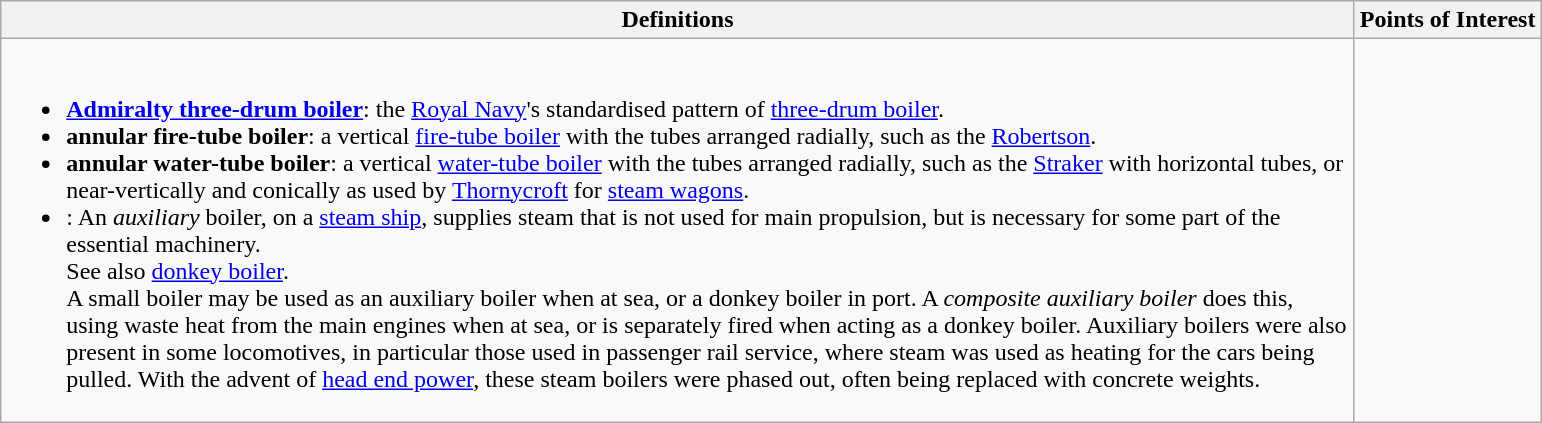<table class="wikitable">
<tr>
<th>Definitions </th>
<th>Points of Interest </th>
</tr>
<tr>
<td width="895"><br><ul><li><strong><a href='#'>Admiralty three-drum boiler</a></strong>: the <a href='#'>Royal Navy</a>'s standardised pattern of <a href='#'>three-drum boiler</a>.</li><li><strong>annular fire-tube boiler</strong>: a vertical <a href='#'>fire-tube boiler</a> with the tubes arranged radially, such as the <a href='#'>Robertson</a>.</li><li><strong>annular water-tube boiler</strong>: a vertical <a href='#'>water-tube boiler</a> with the tubes arranged radially, such as the <a href='#'>Straker</a> with horizontal tubes, or near-vertically and conically as used by <a href='#'>Thornycroft</a> for <a href='#'>steam wagons</a>.</li><li><strong></strong>: An <em>auxiliary</em> boiler, on a <a href='#'>steam ship</a>, supplies steam that is not used for main propulsion, but is necessary for some part of the essential machinery.<br>See also <a href='#'>donkey boiler</a>.<br>A small boiler may be used as an auxiliary boiler when at sea, or a donkey boiler in port. A <em>composite auxiliary boiler</em> does this, using waste heat from the main engines when at sea, or is separately fired when acting as a donkey boiler. Auxiliary boilers were also present in some locomotives, in particular those used in passenger rail service, where steam was used as heating for the cars being pulled. With the advent of <a href='#'>head end power</a>, these steam boilers were phased out, often being replaced with concrete weights.</li></ul></td>
<td><br></td>
</tr>
</table>
